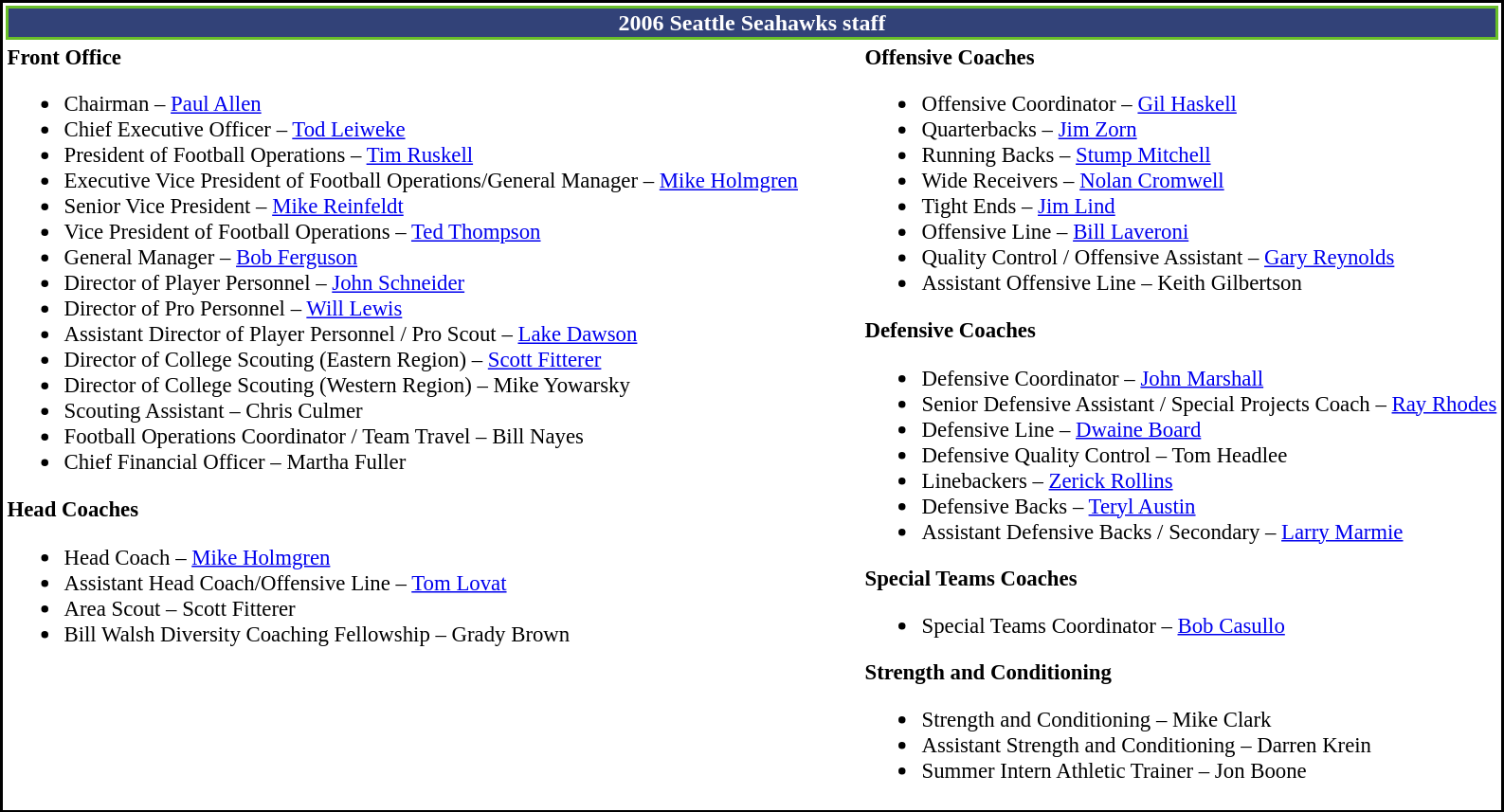<table class="toccolours" style="text-align: left; border: 2px solid black;">
<tr>
<th colspan="7" style= "text-align: center; background: #324278; border: 2px solid #69BE28; color: white;">2006 Seattle Seahawks staff</th>
</tr>
<tr>
<td style="font-size: 95%;" valign="top"><strong>Front Office</strong><br><ul><li>Chairman – <a href='#'>Paul Allen</a></li><li>Chief Executive Officer – <a href='#'>Tod Leiweke</a></li><li>President of Football Operations – <a href='#'>Tim Ruskell</a></li><li>Executive Vice President of Football Operations/General Manager – <a href='#'>Mike Holmgren</a></li><li>Senior Vice President – <a href='#'>Mike Reinfeldt</a></li><li>Vice President of Football Operations – <a href='#'>Ted Thompson</a></li><li>General Manager – <a href='#'>Bob Ferguson</a></li><li>Director of Player Personnel – <a href='#'>John Schneider</a></li><li>Director of Pro Personnel – <a href='#'>Will Lewis</a></li><li>Assistant Director of Player Personnel / Pro Scout – <a href='#'>Lake Dawson</a></li><li>Director of College Scouting (Eastern Region) – <a href='#'>Scott Fitterer</a></li><li>Director of College Scouting (Western Region) – Mike Yowarsky</li><li>Scouting Assistant – Chris Culmer</li><li>Football Operations Coordinator / Team Travel – Bill Nayes</li><li>Chief Financial Officer – Martha Fuller</li></ul><strong>Head Coaches</strong><ul><li>Head Coach – <a href='#'>Mike Holmgren</a></li><li>Assistant Head Coach/Offensive Line – <a href='#'>Tom Lovat</a></li><li>Area Scout – Scott Fitterer</li><li>Bill Walsh Diversity Coaching Fellowship – Grady Brown</li></ul></td>
<td width="35"> </td>
<td valign="top"></td>
<td style="font-size: 95%;" valign="top"><strong>Offensive Coaches</strong><br><ul><li>Offensive Coordinator – <a href='#'>Gil Haskell</a></li><li>Quarterbacks – <a href='#'>Jim Zorn</a></li><li>Running Backs – <a href='#'>Stump Mitchell</a></li><li>Wide Receivers – <a href='#'>Nolan Cromwell</a></li><li>Tight Ends – <a href='#'>Jim Lind</a></li><li>Offensive Line – <a href='#'>Bill Laveroni</a></li><li>Quality Control / Offensive Assistant – <a href='#'>Gary Reynolds</a></li><li>Assistant Offensive Line – Keith Gilbertson</li></ul><strong>Defensive Coaches</strong><ul><li>Defensive Coordinator – <a href='#'>John Marshall</a></li><li>Senior Defensive Assistant / Special Projects Coach – <a href='#'>Ray Rhodes</a></li><li>Defensive Line – <a href='#'>Dwaine Board</a></li><li>Defensive Quality Control – Tom Headlee</li><li>Linebackers – <a href='#'>Zerick Rollins</a></li><li>Defensive Backs – <a href='#'>Teryl Austin</a></li><li>Assistant Defensive Backs / Secondary – <a href='#'>Larry Marmie</a></li></ul><strong>Special Teams Coaches</strong><ul><li>Special Teams Coordinator  – <a href='#'>Bob Casullo</a></li></ul><strong>Strength and Conditioning</strong><ul><li>Strength and Conditioning – Mike Clark</li><li>Assistant Strength and Conditioning – Darren Krein</li><li>Summer Intern Athletic Trainer – Jon Boone</li></ul></td>
</tr>
</table>
